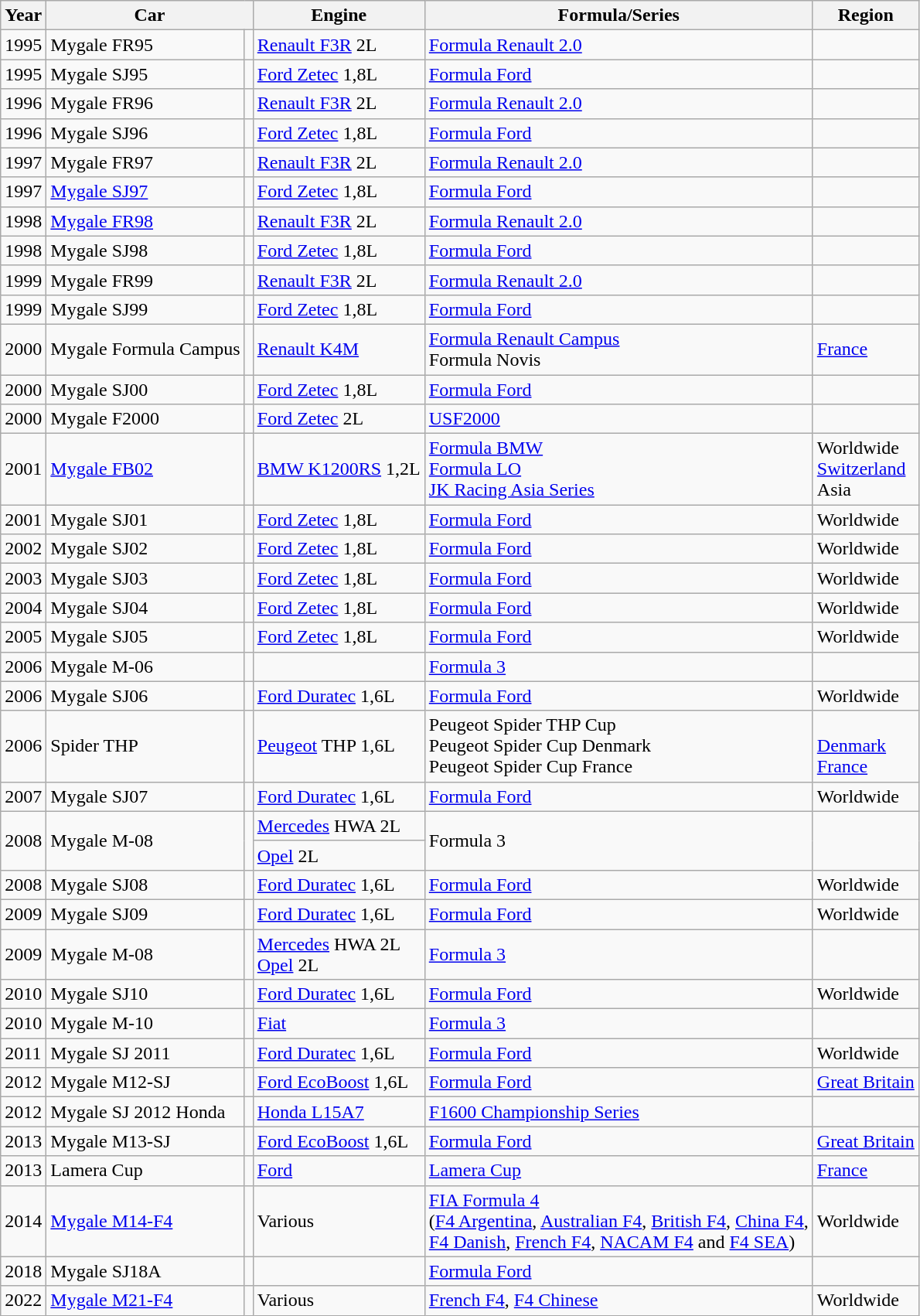<table class="wikitable sortable">
<tr>
<th>Year</th>
<th colspan=2>Car</th>
<th>Engine</th>
<th>Formula/Series</th>
<th>Region</th>
</tr>
<tr>
<td>1995</td>
<td>Mygale FR95</td>
<td></td>
<td><a href='#'>Renault F3R</a> 2L</td>
<td><a href='#'>Formula Renault 2.0</a></td>
<td></td>
</tr>
<tr>
<td>1995</td>
<td>Mygale SJ95</td>
<td></td>
<td><a href='#'>Ford Zetec</a> 1,8L</td>
<td><a href='#'>Formula Ford</a></td>
<td></td>
</tr>
<tr>
<td>1996</td>
<td>Mygale FR96</td>
<td></td>
<td><a href='#'>Renault F3R</a> 2L</td>
<td><a href='#'>Formula Renault 2.0</a></td>
<td></td>
</tr>
<tr>
<td>1996</td>
<td>Mygale SJ96</td>
<td></td>
<td><a href='#'>Ford Zetec</a> 1,8L</td>
<td><a href='#'>Formula Ford</a></td>
<td></td>
</tr>
<tr>
<td>1997</td>
<td>Mygale FR97</td>
<td></td>
<td><a href='#'>Renault F3R</a> 2L</td>
<td><a href='#'>Formula Renault 2.0</a></td>
<td></td>
</tr>
<tr>
<td>1997</td>
<td><a href='#'>Mygale SJ97</a></td>
<td></td>
<td><a href='#'>Ford Zetec</a> 1,8L</td>
<td><a href='#'>Formula Ford</a></td>
<td></td>
</tr>
<tr>
<td>1998</td>
<td><a href='#'>Mygale FR98</a></td>
<td></td>
<td><a href='#'>Renault F3R</a> 2L</td>
<td><a href='#'>Formula Renault 2.0</a></td>
<td></td>
</tr>
<tr>
<td>1998</td>
<td>Mygale SJ98</td>
<td></td>
<td><a href='#'>Ford Zetec</a> 1,8L</td>
<td><a href='#'>Formula Ford</a></td>
<td></td>
</tr>
<tr>
<td>1999</td>
<td>Mygale FR99</td>
<td></td>
<td><a href='#'>Renault F3R</a> 2L</td>
<td><a href='#'>Formula Renault 2.0</a></td>
<td></td>
</tr>
<tr>
<td>1999</td>
<td>Mygale SJ99</td>
<td></td>
<td><a href='#'>Ford Zetec</a> 1,8L</td>
<td><a href='#'>Formula Ford</a></td>
<td></td>
</tr>
<tr>
<td>2000</td>
<td>Mygale Formula Campus</td>
<td></td>
<td><a href='#'>Renault K4M</a></td>
<td><a href='#'>Formula Renault Campus</a> <br> Formula Novis</td>
<td> <a href='#'>France</a> <br> </td>
</tr>
<tr>
<td>2000</td>
<td>Mygale SJ00</td>
<td></td>
<td><a href='#'>Ford Zetec</a> 1,8L</td>
<td><a href='#'>Formula Ford</a></td>
<td></td>
</tr>
<tr>
<td>2000</td>
<td>Mygale F2000</td>
<td></td>
<td><a href='#'>Ford Zetec</a> 2L</td>
<td><a href='#'>USF2000</a></td>
<td></td>
</tr>
<tr>
<td>2001</td>
<td><a href='#'>Mygale FB02</a></td>
<td></td>
<td><a href='#'>BMW K1200RS</a> 1,2L</td>
<td><a href='#'>Formula BMW</a> <br> <a href='#'>Formula LO</a> <br> <a href='#'>JK Racing Asia Series</a></td>
<td>Worldwide <br>  <a href='#'>Switzerland</a> <br> Asia</td>
</tr>
<tr>
<td>2001</td>
<td>Mygale SJ01</td>
<td></td>
<td><a href='#'>Ford Zetec</a> 1,8L</td>
<td><a href='#'>Formula Ford</a></td>
<td>Worldwide</td>
</tr>
<tr>
<td>2002</td>
<td>Mygale SJ02</td>
<td></td>
<td><a href='#'>Ford Zetec</a> 1,8L</td>
<td><a href='#'>Formula Ford</a></td>
<td>Worldwide</td>
</tr>
<tr>
<td>2003</td>
<td>Mygale SJ03</td>
<td></td>
<td><a href='#'>Ford Zetec</a> 1,8L</td>
<td><a href='#'>Formula Ford</a></td>
<td>Worldwide</td>
</tr>
<tr>
<td>2004</td>
<td>Mygale SJ04</td>
<td></td>
<td><a href='#'>Ford Zetec</a> 1,8L</td>
<td><a href='#'>Formula Ford</a></td>
<td>Worldwide</td>
</tr>
<tr>
<td>2005</td>
<td>Mygale SJ05</td>
<td></td>
<td><a href='#'>Ford Zetec</a> 1,8L</td>
<td><a href='#'>Formula Ford</a></td>
<td>Worldwide</td>
</tr>
<tr>
<td>2006</td>
<td>Mygale M-06</td>
<td></td>
<td></td>
<td><a href='#'>Formula 3</a></td>
<td></td>
</tr>
<tr>
<td>2006</td>
<td>Mygale SJ06</td>
<td></td>
<td><a href='#'>Ford Duratec</a> 1,6L</td>
<td><a href='#'>Formula Ford</a></td>
<td>Worldwide</td>
</tr>
<tr>
<td>2006</td>
<td>Spider THP</td>
<td></td>
<td><a href='#'>Peugeot</a> THP 1,6L</td>
<td>Peugeot Spider THP Cup <br> Peugeot Spider Cup Denmark <br> Peugeot Spider Cup France</td>
<td> <br>  <a href='#'>Denmark</a> <br>  <a href='#'>France</a></td>
</tr>
<tr>
<td>2007</td>
<td>Mygale SJ07</td>
<td></td>
<td><a href='#'>Ford Duratec</a> 1,6L</td>
<td><a href='#'>Formula Ford</a></td>
<td>Worldwide</td>
</tr>
<tr>
<td rowspan=2>2008</td>
<td rowspan=2>Mygale M-08</td>
<td rowspan=2></td>
<td><a href='#'>Mercedes</a> HWA 2L</td>
<td rowspan=2>Formula 3</td>
<td rowspan=2></td>
</tr>
<tr>
<td><a href='#'>Opel</a> 2L</td>
</tr>
<tr>
<td>2008</td>
<td>Mygale SJ08</td>
<td></td>
<td><a href='#'>Ford Duratec</a> 1,6L</td>
<td><a href='#'>Formula Ford</a></td>
<td>Worldwide</td>
</tr>
<tr>
<td>2009</td>
<td>Mygale SJ09</td>
<td></td>
<td><a href='#'>Ford Duratec</a> 1,6L</td>
<td><a href='#'>Formula Ford</a></td>
<td>Worldwide</td>
</tr>
<tr>
<td>2009</td>
<td>Mygale M-08</td>
<td></td>
<td><a href='#'>Mercedes</a> HWA 2L <br> <a href='#'>Opel</a> 2L</td>
<td><a href='#'>Formula 3</a></td>
<td></td>
</tr>
<tr>
<td>2010</td>
<td>Mygale SJ10</td>
<td></td>
<td><a href='#'>Ford Duratec</a> 1,6L</td>
<td><a href='#'>Formula Ford</a></td>
<td>Worldwide</td>
</tr>
<tr>
<td>2010</td>
<td>Mygale M-10</td>
<td></td>
<td><a href='#'>Fiat</a></td>
<td><a href='#'>Formula 3</a></td>
<td></td>
</tr>
<tr>
<td>2011</td>
<td>Mygale SJ 2011</td>
<td></td>
<td><a href='#'>Ford Duratec</a> 1,6L</td>
<td><a href='#'>Formula Ford</a></td>
<td>Worldwide</td>
</tr>
<tr>
<td>2012</td>
<td>Mygale M12-SJ</td>
<td></td>
<td><a href='#'>Ford EcoBoost</a> 1,6L</td>
<td><a href='#'>Formula Ford</a></td>
<td> <a href='#'>Great Britain</a></td>
</tr>
<tr>
<td>2012</td>
<td>Mygale SJ 2012 Honda</td>
<td></td>
<td><a href='#'>Honda L15A7</a></td>
<td><a href='#'>F1600 Championship Series</a></td>
<td></td>
</tr>
<tr>
<td>2013</td>
<td>Mygale M13-SJ</td>
<td></td>
<td><a href='#'>Ford EcoBoost</a> 1,6L</td>
<td><a href='#'>Formula Ford</a></td>
<td> <a href='#'>Great Britain</a></td>
</tr>
<tr>
<td>2013</td>
<td>Lamera Cup</td>
<td></td>
<td><a href='#'>Ford</a></td>
<td><a href='#'>Lamera Cup</a></td>
<td> <a href='#'>France</a></td>
</tr>
<tr>
<td>2014</td>
<td><a href='#'>Mygale M14-F4</a></td>
<td></td>
<td>Various</td>
<td><a href='#'>FIA Formula 4</a> <br> (<a href='#'>F4 Argentina</a>, <a href='#'>Australian F4</a>, <a href='#'>British F4</a>, <a href='#'>China F4</a>,<br><a href='#'>F4 Danish</a>, <a href='#'>French F4</a>, <a href='#'>NACAM F4</a> and <a href='#'>F4 SEA</a>)</td>
<td>Worldwide</td>
</tr>
<tr>
<td>2018</td>
<td>Mygale SJ18A</td>
<td></td>
<td></td>
<td><a href='#'>Formula Ford</a></td>
<td></td>
</tr>
<tr>
<td>2022</td>
<td><a href='#'>Mygale M21-F4</a></td>
<td></td>
<td>Various</td>
<td><a href='#'>French F4</a>, <a href='#'>F4 Chinese</a></td>
<td>Worldwide</td>
</tr>
</table>
